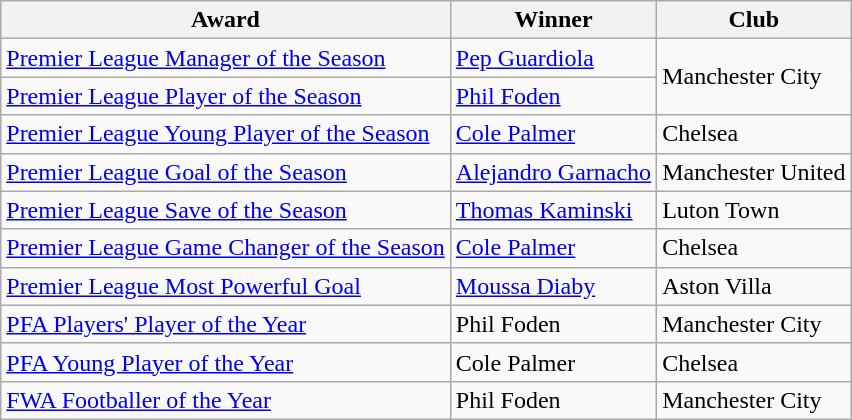<table class="wikitable">
<tr>
<th>Award</th>
<th>Winner</th>
<th>Club</th>
</tr>
<tr>
<td><a href='#'>Premier League Manager of the Season</a></td>
<td> <a href='#'>Pep Guardiola</a></td>
<td rowspan="2">Manchester City</td>
</tr>
<tr>
<td><a href='#'>Premier League Player of the Season</a></td>
<td> <a href='#'>Phil Foden</a></td>
</tr>
<tr>
<td><a href='#'>Premier League Young Player of the Season</a></td>
<td> <a href='#'>Cole Palmer</a></td>
<td>Chelsea</td>
</tr>
<tr>
<td><a href='#'>Premier League Goal of the Season</a></td>
<td> <a href='#'>Alejandro Garnacho</a></td>
<td>Manchester United</td>
</tr>
<tr>
<td><a href='#'>Premier League Save of the Season</a></td>
<td> <a href='#'>Thomas Kaminski</a></td>
<td>Luton Town</td>
</tr>
<tr>
<td><a href='#'>Premier League Game Changer of the Season</a></td>
<td> <a href='#'>Cole Palmer</a></td>
<td>Chelsea</td>
</tr>
<tr>
<td><a href='#'>Premier League Most Powerful Goal</a></td>
<td> <a href='#'>Moussa Diaby</a></td>
<td>Aston Villa</td>
</tr>
<tr>
<td><a href='#'>PFA Players' Player of the Year</a></td>
<td> Phil Foden</td>
<td>Manchester City</td>
</tr>
<tr>
<td><a href='#'>PFA Young Player of the Year</a></td>
<td> Cole Palmer</td>
<td>Chelsea</td>
</tr>
<tr>
<td><a href='#'>FWA Footballer of the Year</a></td>
<td> Phil Foden</td>
<td>Manchester City</td>
</tr>
</table>
